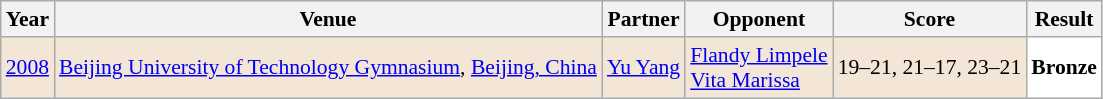<table class="sortable wikitable" style="font-size: 90%;">
<tr>
<th>Year</th>
<th>Venue</th>
<th>Partner</th>
<th>Opponent</th>
<th>Score</th>
<th>Result</th>
</tr>
<tr style="background:#F3E6D7">
<td align="center"><a href='#'>2008</a></td>
<td align="left"><a href='#'>Beijing University of Technology Gymnasium</a>, <a href='#'>Beijing, China</a></td>
<td align="left"> <a href='#'>Yu Yang</a></td>
<td align="left"> <a href='#'>Flandy Limpele</a> <br>  <a href='#'>Vita Marissa</a></td>
<td align="left">19–21, 21–17, 23–21</td>
<td style="text-align:left; background:white"> <strong>Bronze</strong></td>
</tr>
</table>
